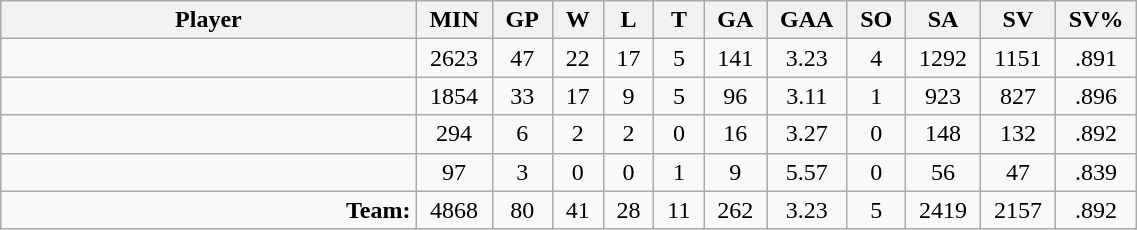<table class="wikitable sortable" width="60%">
<tr>
<th bgcolor="#DDDDFF" width="25%">Player</th>
<th width="3%" bgcolor="#DDDDFF" title="Minutes played">MIN</th>
<th width="3%" bgcolor="#DDDDFF" title="Games played in">GP</th>
<th width="3%" bgcolor="#DDDDFF" title="Wins">W</th>
<th width="3%" bgcolor="#DDDDFF"title="Losses">L</th>
<th width="3%" bgcolor="#DDDDFF" title="Ties">T</th>
<th width="3%" bgcolor="#DDDDFF" title="Goals against">GA</th>
<th width="3%" bgcolor="#DDDDFF" title="Goals against average">GAA</th>
<th width="3%" bgcolor="#DDDDFF"title="Shut-outs">SO</th>
<th width="3%" bgcolor="#DDDDFF" title="Shots against">SA</th>
<th width="3%" bgcolor="#DDDDFF" title="Shots saved">SV</th>
<th width="3%" bgcolor="#DDDDFF" title="Save percentage">SV%</th>
</tr>
<tr align="center">
<td align="right"></td>
<td>2623</td>
<td>47</td>
<td>22</td>
<td>17</td>
<td>5</td>
<td>141</td>
<td>3.23</td>
<td>4</td>
<td>1292</td>
<td>1151</td>
<td>.891</td>
</tr>
<tr align="center">
<td align="right"></td>
<td>1854</td>
<td>33</td>
<td>17</td>
<td>9</td>
<td>5</td>
<td>96</td>
<td>3.11</td>
<td>1</td>
<td>923</td>
<td>827</td>
<td>.896</td>
</tr>
<tr align="center">
<td align="right"></td>
<td>294</td>
<td>6</td>
<td>2</td>
<td>2</td>
<td>0</td>
<td>16</td>
<td>3.27</td>
<td>0</td>
<td>148</td>
<td>132</td>
<td>.892</td>
</tr>
<tr align="center">
<td align="right"></td>
<td>97</td>
<td>3</td>
<td>0</td>
<td>0</td>
<td>1</td>
<td>9</td>
<td>5.57</td>
<td>0</td>
<td>56</td>
<td>47</td>
<td>.839</td>
</tr>
<tr align="center">
<td align="right"><strong>Team:</strong></td>
<td>4868</td>
<td>80</td>
<td>41</td>
<td>28</td>
<td>11</td>
<td>262</td>
<td>3.23</td>
<td>5</td>
<td>2419</td>
<td>2157</td>
<td>.892</td>
</tr>
</table>
